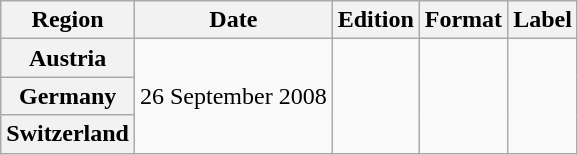<table class="wikitable plainrowheaders">
<tr>
<th scope="col">Region</th>
<th scope="col">Date</th>
<th scope="col">Edition</th>
<th scope="col">Format</th>
<th scope="col">Label</th>
</tr>
<tr>
<th scope="row">Austria</th>
<td rowspan="3">26 September 2008</td>
<td rowspan="3"></td>
<td rowspan="3"></td>
<td rowspan="3"></td>
</tr>
<tr>
<th scope="row">Germany</th>
</tr>
<tr>
<th scope="row">Switzerland</th>
</tr>
</table>
